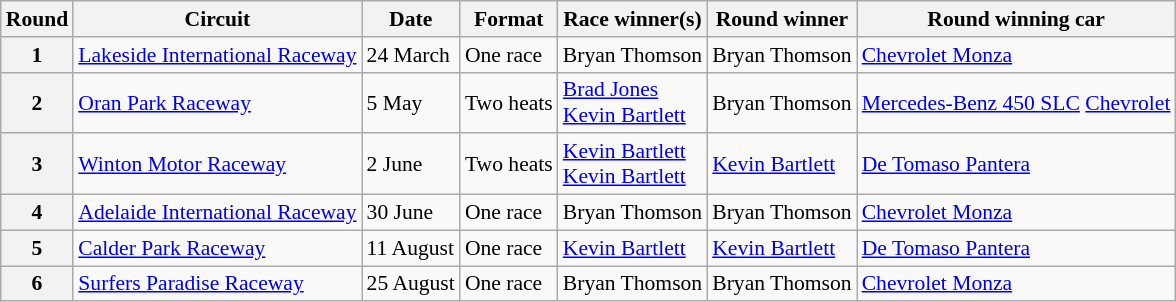<table class="wikitable" style="font-size: 90%;">
<tr>
<th>Round</th>
<th>Circuit</th>
<th>Date</th>
<th>Format</th>
<th>Race winner(s)</th>
<th>Round winner</th>
<th>Round winning car</th>
</tr>
<tr>
<th>1</th>
<td><a href='#'>Lakeside International Raceway</a></td>
<td>24 March</td>
<td>One race</td>
<td>Bryan Thomson</td>
<td>Bryan Thomson</td>
<td><a href='#'>Chevrolet Monza</a></td>
</tr>
<tr>
<th>2</th>
<td><a href='#'>Oran Park Raceway</a></td>
<td>5 May</td>
<td>Two heats</td>
<td><a href='#'>Brad Jones</a><br><a href='#'>Kevin Bartlett</a></td>
<td>Bryan Thomson </td>
<td><a href='#'>Mercedes-Benz 450 SLC</a> <a href='#'>Chevrolet</a></td>
</tr>
<tr>
<th>3</th>
<td><a href='#'>Winton Motor Raceway</a></td>
<td>2 June</td>
<td>Two heats</td>
<td><a href='#'>Kevin Bartlett</a><br><a href='#'>Kevin Bartlett</a></td>
<td><a href='#'>Kevin Bartlett</a></td>
<td><a href='#'>De Tomaso Pantera</a></td>
</tr>
<tr>
<th>4</th>
<td><a href='#'>Adelaide International Raceway</a></td>
<td>30 June</td>
<td>One race</td>
<td>Bryan Thomson</td>
<td>Bryan Thomson</td>
<td><a href='#'>Chevrolet Monza</a></td>
</tr>
<tr>
<th>5</th>
<td><a href='#'>Calder Park Raceway</a></td>
<td>11 August</td>
<td>One race</td>
<td><a href='#'>Kevin Bartlett</a></td>
<td><a href='#'>Kevin Bartlett</a></td>
<td><a href='#'>De Tomaso Pantera</a></td>
</tr>
<tr>
<th>6</th>
<td><a href='#'>Surfers Paradise Raceway</a></td>
<td>25 August</td>
<td>One race</td>
<td>Bryan Thomson</td>
<td>Bryan Thomson</td>
<td><a href='#'>Chevrolet Monza</a></td>
</tr>
</table>
